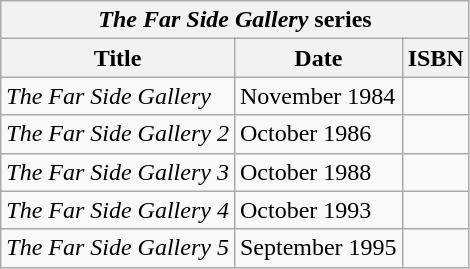<table class="wikitable collapsible">
<tr>
<th colspan=3><em>The Far Side Gallery</em> series</th>
</tr>
<tr>
<th>Title</th>
<th>Date</th>
<th>ISBN</th>
</tr>
<tr>
<td><em>The Far Side Gallery</em></td>
<td>November 1984</td>
<td></td>
</tr>
<tr>
<td><em>The Far Side Gallery 2</em></td>
<td>October 1986</td>
<td></td>
</tr>
<tr>
<td><em>The Far Side Gallery 3</em></td>
<td>October 1988</td>
<td></td>
</tr>
<tr>
<td><em>The Far Side Gallery 4</em></td>
<td>October 1993</td>
<td></td>
</tr>
<tr>
<td><em>The Far Side Gallery 5</em></td>
<td>September 1995</td>
<td></td>
</tr>
</table>
